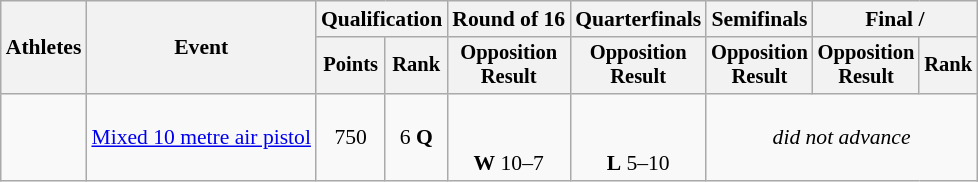<table class="wikitable" style="font-size:90%;">
<tr>
<th rowspan=2>Athletes</th>
<th rowspan=2>Event</th>
<th colspan=2>Qualification</th>
<th>Round of 16</th>
<th>Quarterfinals</th>
<th>Semifinals</th>
<th colspan=2>Final / </th>
</tr>
<tr style="font-size:95%">
<th>Points</th>
<th>Rank</th>
<th>Opposition<br>Result</th>
<th>Opposition<br>Result</th>
<th>Opposition<br>Result</th>
<th>Opposition<br>Result</th>
<th>Rank</th>
</tr>
<tr align=center>
<td align=left><br></td>
<td align=left><a href='#'>Mixed 10 metre air pistol</a></td>
<td>750</td>
<td>6 <strong>Q</strong></td>
<td><br><br><strong>W</strong> 10–7</td>
<td><br><br><strong>L</strong> 5–10</td>
<td colspan=4><em>did not advance</em></td>
</tr>
</table>
